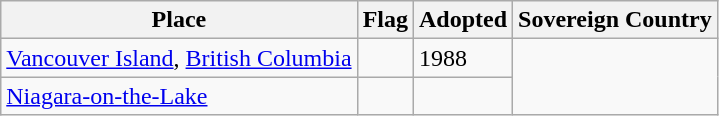<table class="wikitable sortable">
<tr>
<th>Place</th>
<th>Flag</th>
<th>Adopted</th>
<th>Sovereign Country</th>
</tr>
<tr>
<td><a href='#'>Vancouver Island</a>, <a href='#'>British Columbia</a></td>
<td></td>
<td>1988</td>
<td rowspan="2"></td>
</tr>
<tr>
<td><a href='#'>Niagara-on-the-Lake</a></td>
<td></td>
<td></td>
</tr>
</table>
